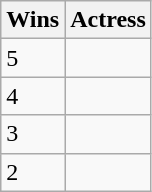<table class="wikitable">
<tr>
<th>Wins</th>
<th>Actress</th>
</tr>
<tr>
<td>5</td>
<td></td>
</tr>
<tr>
<td>4</td>
<td></td>
</tr>
<tr>
<td>3</td>
<td></td>
</tr>
<tr>
<td>2</td>
<td></td>
</tr>
</table>
